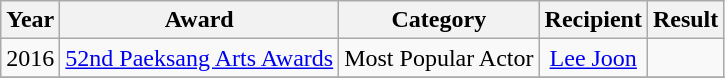<table class="wikitable sortable plainrowheaders" style="text-align:center;">
<tr>
<th>Year</th>
<th>Award</th>
<th>Category</th>
<th>Recipient</th>
<th>Result</th>
</tr>
<tr>
<td>2016</td>
<td><a href='#'>52nd Paeksang Arts Awards</a></td>
<td>Most Popular Actor</td>
<td><a href='#'>Lee Joon</a></td>
<td></td>
</tr>
<tr>
</tr>
</table>
